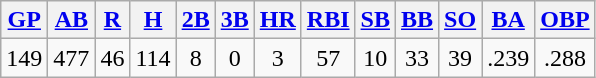<table class="wikitable">
<tr>
<th><a href='#'>GP</a></th>
<th><a href='#'>AB</a></th>
<th><a href='#'>R</a></th>
<th><a href='#'>H</a></th>
<th><a href='#'>2B</a></th>
<th><a href='#'>3B</a></th>
<th><a href='#'>HR</a></th>
<th><a href='#'>RBI</a></th>
<th><a href='#'>SB</a></th>
<th><a href='#'>BB</a></th>
<th><a href='#'>SO</a></th>
<th><a href='#'>BA</a></th>
<th><a href='#'>OBP</a></th>
</tr>
<tr align=center>
<td>149</td>
<td>477</td>
<td>46</td>
<td>114</td>
<td>8</td>
<td>0</td>
<td>3</td>
<td>57</td>
<td>10</td>
<td>33</td>
<td>39</td>
<td>.239</td>
<td>.288</td>
</tr>
</table>
